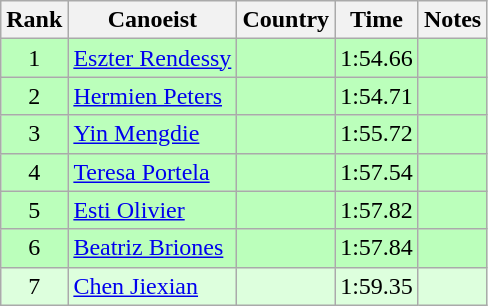<table class="wikitable" style="text-align:center">
<tr>
<th>Rank</th>
<th>Canoeist</th>
<th>Country</th>
<th>Time</th>
<th>Notes</th>
</tr>
<tr bgcolor=bbffbb>
<td>1</td>
<td align="left"><a href='#'>Eszter Rendessy</a></td>
<td align="left"></td>
<td>1:54.66</td>
<td></td>
</tr>
<tr bgcolor=bbffbb>
<td>2</td>
<td align="left"><a href='#'>Hermien Peters</a></td>
<td align="left"></td>
<td>1:54.71</td>
<td></td>
</tr>
<tr bgcolor=bbffbb>
<td>3</td>
<td align="left"><a href='#'>Yin Mengdie</a></td>
<td align="left"></td>
<td>1:55.72</td>
<td></td>
</tr>
<tr bgcolor=bbffbb>
<td>4</td>
<td align="left"><a href='#'>Teresa Portela</a></td>
<td align="left"></td>
<td>1:57.54</td>
<td></td>
</tr>
<tr bgcolor=bbffbb>
<td>5</td>
<td align="left"><a href='#'>Esti Olivier</a></td>
<td align="left"></td>
<td>1:57.82</td>
<td></td>
</tr>
<tr bgcolor=bbffbb>
<td>6</td>
<td align="left"><a href='#'>Beatriz Briones</a></td>
<td align="left"></td>
<td>1:57.84</td>
<td></td>
</tr>
<tr bgcolor=ddffdd>
<td>7</td>
<td align="left"><a href='#'>Chen Jiexian</a></td>
<td align="left"></td>
<td>1:59.35</td>
<td></td>
</tr>
</table>
